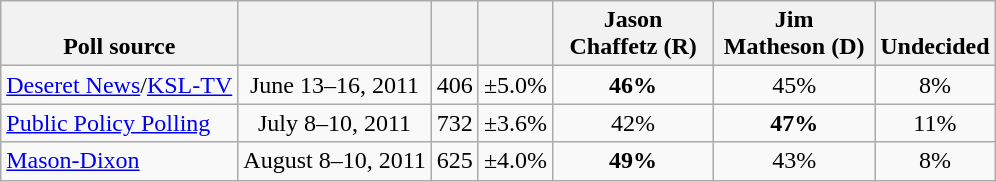<table class="wikitable" style="text-align:center">
<tr valign=bottom>
<th>Poll source</th>
<th></th>
<th></th>
<th></th>
<th style="width:100px;">Jason<br>Chaffetz (R)</th>
<th style="width:100px;">Jim<br>Matheson (D)</th>
<th>Undecided</th>
</tr>
<tr>
<td align=left><a href='#'>Deseret News</a>/<a href='#'>KSL-TV</a></td>
<td>June 13–16, 2011</td>
<td>406</td>
<td>±5.0%</td>
<td><strong>46%</strong></td>
<td>45%</td>
<td>8%</td>
</tr>
<tr>
<td align=left><a href='#'>Public Policy Polling</a></td>
<td>July 8–10, 2011</td>
<td>732</td>
<td>±3.6%</td>
<td>42%</td>
<td><strong>47%</strong></td>
<td>11%</td>
</tr>
<tr>
<td align=left><a href='#'>Mason-Dixon</a></td>
<td>August 8–10, 2011</td>
<td>625</td>
<td>±4.0%</td>
<td><strong>49%</strong></td>
<td>43%</td>
<td>8%</td>
</tr>
</table>
